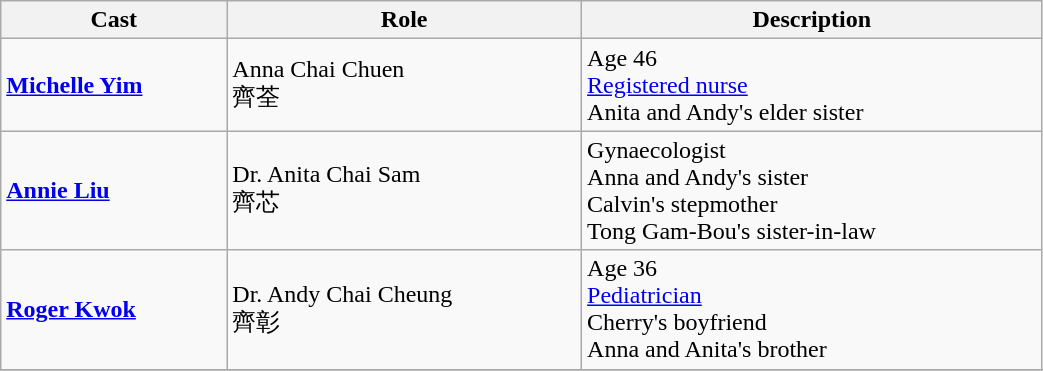<table class="wikitable" width="55%">
<tr>
<th>Cast</th>
<th>Role</th>
<th>Description</th>
</tr>
<tr>
<td><strong><a href='#'>Michelle Yim</a></strong></td>
<td>Anna Chai Chuen <br> 齊荃</td>
<td>Age 46<br><a href='#'>Registered nurse</a><br>Anita and Andy's elder sister</td>
</tr>
<tr>
<td><strong><a href='#'>Annie Liu</a></strong></td>
<td>Dr. Anita Chai Sam <br> 齊芯</td>
<td>Gynaecologist<br>Anna and Andy's sister<br>Calvin's stepmother<br>Tong Gam-Bou's sister-in-law</td>
</tr>
<tr>
<td><strong><a href='#'>Roger Kwok</a></strong></td>
<td>Dr. Andy Chai Cheung <br> 齊彰</td>
<td>Age 36<br><a href='#'>Pediatrician</a><br>Cherry's boyfriend<br>Anna and Anita's brother</td>
</tr>
<tr>
</tr>
</table>
